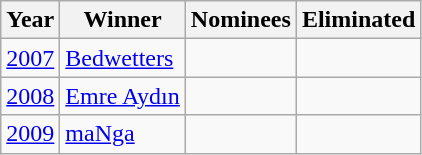<table class="wikitable">
<tr>
<th>Year</th>
<th>Winner</th>
<th>Nominees</th>
<th>Eliminated</th>
</tr>
<tr>
<td><a href='#'>2007</a></td>
<td><a href='#'>Bedwetters</a> </td>
<td></td>
<td><br></td>
</tr>
<tr>
<td><a href='#'>2008</a></td>
<td><a href='#'>Emre Aydın</a> </td>
<td></td>
<td></td>
</tr>
<tr>
<td><a href='#'>2009</a></td>
<td><a href='#'>maNga</a></td>
<td></td>
<td></td>
</tr>
</table>
